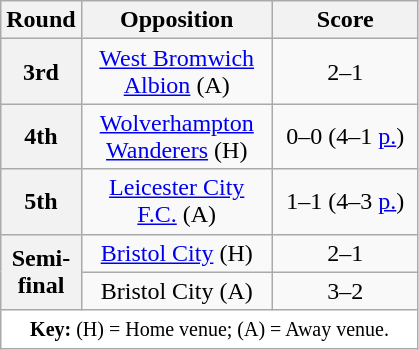<table class="wikitable plainrowheaders" style="text-align:center;margin:0">
<tr>
<th scope="col" style="width:25px;">Round</th>
<th scope="col" style="width:120px;">Opposition</th>
<th scope="col" style="width:90px;">Score</th>
</tr>
<tr>
<th scope=row style="text-align:center">3rd</th>
<td><a href='#'>West Bromwich Albion</a> (A)</td>
<td>2–1</td>
</tr>
<tr>
<th scope=row style="text-align:center">4th</th>
<td><a href='#'>Wolverhampton Wanderers</a> (H)</td>
<td>0–0 (4–1 <a href='#'>p.</a>)</td>
</tr>
<tr>
<th scope=row style="text-align:center">5th</th>
<td><a href='#'>Leicester City F.C.</a> (A)</td>
<td>1–1 (4–3 <a href='#'>p.</a>)</td>
</tr>
<tr>
<th scope=row style="text-align:center" rowspan="2">Semi-final</th>
<td><a href='#'>Bristol City</a> (H)</td>
<td>2–1</td>
</tr>
<tr>
<td>Bristol City (A)</td>
<td>3–2</td>
</tr>
<tr>
<td colspan="3" style="background:white;"><small><strong>Key:</strong> (H) = Home venue; (A) = Away venue.</small></td>
</tr>
</table>
